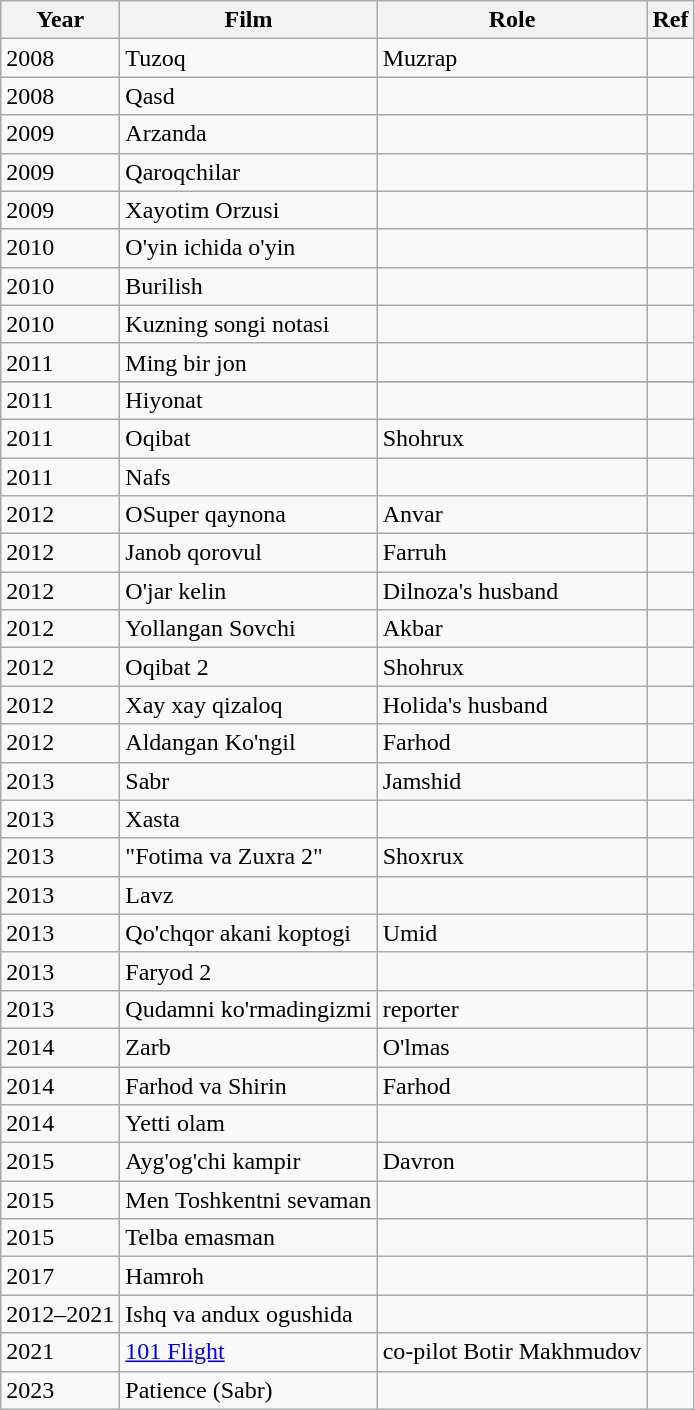<table class="wikitable sortable">
<tr>
<th>Year</th>
<th>Film</th>
<th>Role</th>
<th>Ref</th>
</tr>
<tr>
<td>2008</td>
<td>Tuzoq</td>
<td>Muzrap</td>
<td></td>
</tr>
<tr>
<td>2008</td>
<td>Qasd</td>
<td></td>
<td></td>
</tr>
<tr>
<td>2009</td>
<td>Arzanda</td>
<td></td>
<td></td>
</tr>
<tr>
<td>2009</td>
<td>Qaroqchilar</td>
<td></td>
<td></td>
</tr>
<tr>
<td>2009</td>
<td>Xayotim Orzusi</td>
<td></td>
<td></td>
</tr>
<tr>
<td>2010</td>
<td>O'yin ichida o'yin</td>
<td></td>
<td></td>
</tr>
<tr>
<td>2010</td>
<td>Burilish</td>
<td></td>
<td></td>
</tr>
<tr>
<td>2010</td>
<td>Kuzning songi notasi</td>
<td></td>
<td></td>
</tr>
<tr>
<td>2011</td>
<td>Ming bir jon</td>
<td></td>
<td></td>
</tr>
<tr>
</tr>
<tr>
<td>2011</td>
<td>Hiyonat</td>
<td></td>
<td></td>
</tr>
<tr>
<td>2011</td>
<td>Oqibat</td>
<td>Shohrux</td>
<td></td>
</tr>
<tr>
<td>2011</td>
<td>Nafs</td>
<td></td>
<td></td>
</tr>
<tr>
<td>2012</td>
<td>OSuper qaynona</td>
<td>Anvar</td>
<td></td>
</tr>
<tr>
<td>2012</td>
<td>Janob qorovul</td>
<td>Farruh</td>
<td></td>
</tr>
<tr>
<td>2012</td>
<td>O'jar kelin</td>
<td>Dilnoza's husband</td>
<td></td>
</tr>
<tr>
<td>2012</td>
<td>Yollangan Sovchi</td>
<td>Akbar</td>
<td></td>
</tr>
<tr>
<td>2012</td>
<td>Oqibat 2</td>
<td>Shohrux</td>
<td></td>
</tr>
<tr>
<td>2012</td>
<td>Xay xay qizaloq</td>
<td>Holida's husband</td>
<td></td>
</tr>
<tr>
<td>2012</td>
<td>Aldangan Ko'ngil</td>
<td>Farhod</td>
<td></td>
</tr>
<tr>
<td>2013</td>
<td>Sabr</td>
<td>Jamshid</td>
<td></td>
</tr>
<tr>
<td>2013</td>
<td>Xasta</td>
<td></td>
<td></td>
</tr>
<tr>
<td>2013</td>
<td>"Fotima va Zuxra 2"</td>
<td>Shoxrux</td>
<td></td>
</tr>
<tr>
<td>2013</td>
<td>Lavz</td>
<td></td>
<td></td>
</tr>
<tr>
<td>2013</td>
<td>Qo'chqor akani koptogi</td>
<td>Umid</td>
<td></td>
</tr>
<tr>
<td>2013</td>
<td>Faryod 2</td>
<td></td>
<td></td>
</tr>
<tr>
<td>2013</td>
<td>Qudamni ko'rmadingizmi</td>
<td>reporter</td>
<td></td>
</tr>
<tr>
<td>2014</td>
<td>Zarb</td>
<td>O'lmas</td>
<td></td>
</tr>
<tr>
<td>2014</td>
<td>Farhod va Shirin</td>
<td>Farhod</td>
<td></td>
</tr>
<tr>
<td>2014</td>
<td>Yetti olam</td>
<td></td>
<td></td>
</tr>
<tr>
<td>2015</td>
<td>Ayg'og'chi kampir</td>
<td>Davron</td>
<td></td>
</tr>
<tr>
<td>2015</td>
<td>Men Toshkentni sevaman</td>
<td></td>
<td></td>
</tr>
<tr>
<td>2015</td>
<td>Telba emasman</td>
<td></td>
<td></td>
</tr>
<tr>
<td>2017</td>
<td>Hamroh</td>
<td></td>
<td></td>
</tr>
<tr>
<td>2012–2021</td>
<td>Ishq va andux ogushida</td>
<td></td>
<td></td>
</tr>
<tr>
<td>2021</td>
<td><a href='#'>101 Flight</a></td>
<td>co-pilot Botir Makhmudov</td>
<td></td>
</tr>
<tr>
<td>2023</td>
<td>Patience (Sabr)</td>
<td></td>
<td></td>
</tr>
</table>
